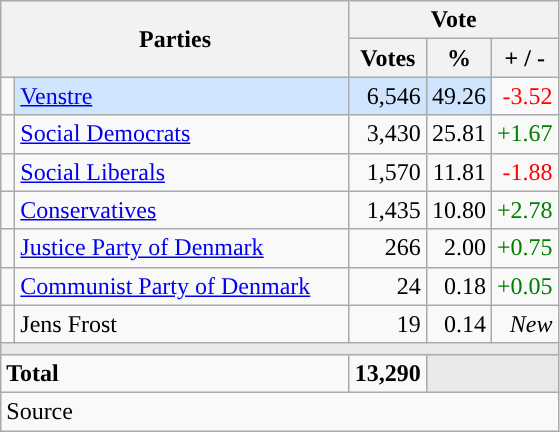<table class="wikitable" style="text-align:right;">
<tr>
<th style="text-align:centre;" rowspan="2" colspan="2" width="225">Parties</th>
<th colspan="3">Vote</th>
</tr>
<tr>
<th width="15">Votes</th>
<th width="15">%</th>
<th width="15">+ / -</th>
</tr>
<tr>
<td width="2" style="color:inherit;background:"></td>
<td bgcolor=#cfe5fe  align="left"><a href='#'>Venstre</a></td>
<td bgcolor=#cfe5fe>6,546</td>
<td bgcolor=#cfe5fe>49.26</td>
<td style=color:red;>-3.52</td>
</tr>
<tr>
<td width="2" style="color:inherit;background:"></td>
<td align="left"><a href='#'>Social Democrats</a></td>
<td>3,430</td>
<td>25.81</td>
<td style=color:green;>+1.67</td>
</tr>
<tr>
<td width="2" style="color:inherit;background:"></td>
<td align="left"><a href='#'>Social Liberals</a></td>
<td>1,570</td>
<td>11.81</td>
<td style=color:red;>-1.88</td>
</tr>
<tr>
<td width="2" style="color:inherit;background:"></td>
<td align="left"><a href='#'>Conservatives</a></td>
<td>1,435</td>
<td>10.80</td>
<td style=color:green;>+2.78</td>
</tr>
<tr>
<td width="2" style="color:inherit;background:"></td>
<td align="left"><a href='#'>Justice Party of Denmark</a></td>
<td>266</td>
<td>2.00</td>
<td style=color:green;>+0.75</td>
</tr>
<tr>
<td width="2" style="color:inherit;background:"></td>
<td align="left"><a href='#'>Communist Party of Denmark</a></td>
<td>24</td>
<td>0.18</td>
<td style=color:green;>+0.05</td>
</tr>
<tr>
<td width="2" style="color:inherit;background:"></td>
<td align="left">Jens Frost</td>
<td>19</td>
<td>0.14</td>
<td><em>New</em></td>
</tr>
<tr>
<td colspan="7" bgcolor="#E9E9E9"></td>
</tr>
<tr>
<td align="left" colspan="2"><strong>Total</strong></td>
<td><strong>13,290</strong></td>
<td bgcolor="#E9E9E9" colspan="2"></td>
</tr>
<tr>
<td align="left" colspan="6">Source</td>
</tr>
</table>
